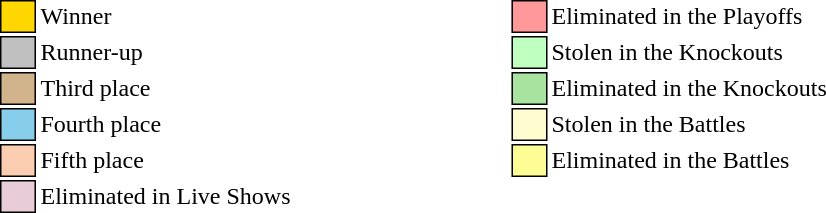<table class="toccolours" style="font-size: 100%; white-space: nowrap">
<tr>
<td style="background: gold; border:1px solid black">     </td>
<td>Winner</td>
<td>     </td>
<td>     </td>
<td>     </td>
<td>     </td>
<td>     </td>
<td>     </td>
<td style="background:#FF9999; border:1px solid black">     </td>
<td>Eliminated in the Playoffs</td>
</tr>
<tr>
<td style="background: silver; border:1px solid black">     </td>
<td>Runner-up</td>
<td>     </td>
<td>     </td>
<td>     </td>
<td>     </td>
<td>     </td>
<td>     </td>
<td style="background:#BFFFC0; border:1px solid black">     </td>
<td>Stolen in the Knockouts</td>
</tr>
<tr>
<td style="background: tan; border:1px solid black">     </td>
<td>Third place</td>
<td>     </td>
<td>     </td>
<td>     </td>
<td>     </td>
<td>     </td>
<td>     </td>
<td style="background:#A8E4A0; border:1px solid black">     </td>
<td>Eliminated in the Knockouts</td>
</tr>
<tr>
<td style="background:skyblue; border:1px solid black">     </td>
<td>Fourth place</td>
<td>     </td>
<td>     </td>
<td>     </td>
<td>     </td>
<td>     </td>
<td>     </td>
<td style="background:#FFFDD0; border:1px solid black">     </td>
<td>Stolen in the Battles</td>
</tr>
<tr>
<td style="background:#FBCEB1; border:1px solid black">     </td>
<td>Fifth place</td>
<td>     </td>
<td>     </td>
<td>     </td>
<td>     </td>
<td>     </td>
<td>     </td>
<td style="background:#FDFD96; border:1px solid black">     </td>
<td>Eliminated in the Battles</td>
</tr>
<tr>
<td style="background:#E8CCD7; border:1px solid black">     </td>
<td>Eliminated in Live Shows</td>
<td colspan="8"></td>
</tr>
</table>
